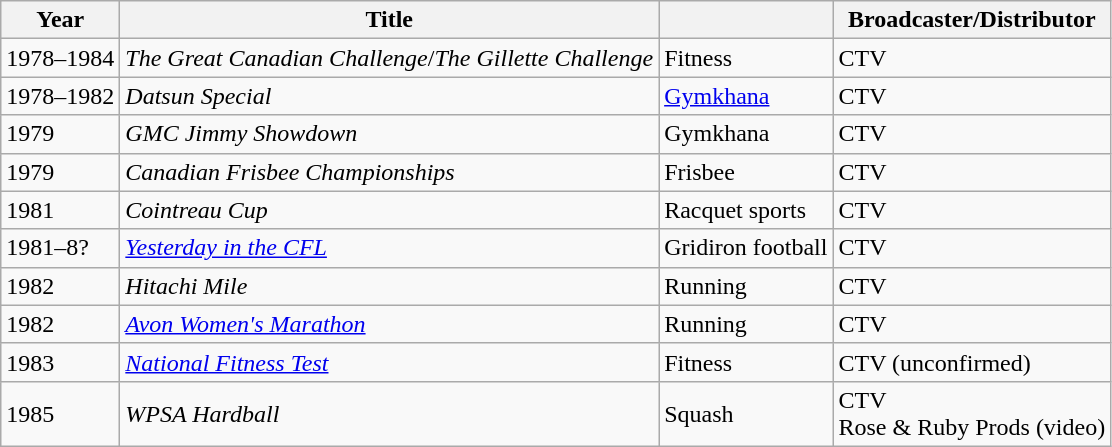<table class="wikitable sortable">
<tr>
<th>Year</th>
<th>Title</th>
<th></th>
<th>Broadcaster/Distributor</th>
</tr>
<tr>
<td>1978–1984</td>
<td><em>The Great Canadian Challenge</em>/<em>The Gillette Challenge</em></td>
<td>Fitness</td>
<td>CTV</td>
</tr>
<tr>
<td>1978–1982</td>
<td><em>Datsun Special</em></td>
<td><a href='#'>Gymkhana</a></td>
<td>CTV</td>
</tr>
<tr>
<td>1979</td>
<td><em>GMC Jimmy Showdown</em></td>
<td>Gymkhana</td>
<td>CTV</td>
</tr>
<tr>
<td>1979</td>
<td><em>Canadian Frisbee Championships</em></td>
<td>Frisbee</td>
<td>CTV</td>
</tr>
<tr>
<td>1981</td>
<td><em>Cointreau Cup</em></td>
<td>Racquet sports</td>
<td>CTV</td>
</tr>
<tr>
<td>1981–8?</td>
<td><em><a href='#'>Yesterday in the CFL</a></em></td>
<td>Gridiron football</td>
<td>CTV</td>
</tr>
<tr>
<td>1982</td>
<td><em>Hitachi Mile</em></td>
<td>Running</td>
<td>CTV</td>
</tr>
<tr>
<td>1982</td>
<td><em><a href='#'>Avon Women's Marathon</a></em></td>
<td>Running</td>
<td>CTV </td>
</tr>
<tr>
<td>1983</td>
<td><em><a href='#'>National Fitness Test</a></em></td>
<td>Fitness</td>
<td>CTV (unconfirmed)</td>
</tr>
<tr>
<td>1985</td>
<td><em>WPSA Hardball</em></td>
<td>Squash</td>
<td>CTV<br>Rose & Ruby Prods (video)</td>
</tr>
</table>
